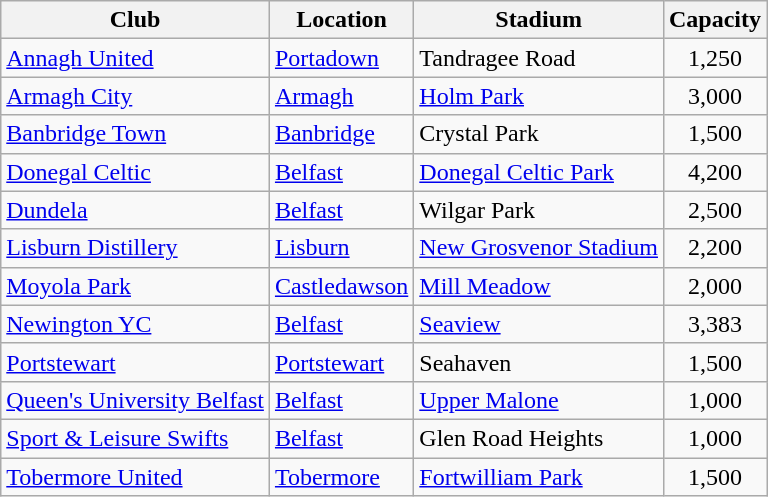<table class="wikitable sortable">
<tr>
<th>Club</th>
<th>Location</th>
<th>Stadium</th>
<th>Capacity</th>
</tr>
<tr>
<td><a href='#'>Annagh United</a></td>
<td><a href='#'>Portadown</a></td>
<td>Tandragee Road</td>
<td style="text-align:center;">1,250</td>
</tr>
<tr>
<td><a href='#'>Armagh City</a></td>
<td><a href='#'>Armagh</a></td>
<td><a href='#'>Holm Park</a></td>
<td style="text-align:center;">3,000</td>
</tr>
<tr>
<td><a href='#'>Banbridge Town</a></td>
<td><a href='#'>Banbridge</a></td>
<td>Crystal Park</td>
<td style="text-align:center;">1,500</td>
</tr>
<tr>
<td><a href='#'>Donegal Celtic</a></td>
<td><a href='#'>Belfast</a></td>
<td><a href='#'>Donegal Celtic Park</a></td>
<td style="text-align:center;">4,200</td>
</tr>
<tr>
<td><a href='#'>Dundela</a></td>
<td><a href='#'>Belfast</a></td>
<td>Wilgar Park</td>
<td style="text-align:center;">2,500</td>
</tr>
<tr>
<td><a href='#'>Lisburn Distillery</a></td>
<td><a href='#'>Lisburn</a></td>
<td><a href='#'>New Grosvenor Stadium</a></td>
<td style="text-align:center;">2,200</td>
</tr>
<tr>
<td><a href='#'>Moyola Park</a></td>
<td><a href='#'>Castledawson</a></td>
<td><a href='#'>Mill Meadow</a></td>
<td style="text-align:center;">2,000</td>
</tr>
<tr>
<td><a href='#'>Newington YC</a></td>
<td><a href='#'>Belfast</a></td>
<td><a href='#'>Seaview</a></td>
<td style="text-align:center;">3,383</td>
</tr>
<tr>
<td><a href='#'>Portstewart</a></td>
<td><a href='#'>Portstewart</a></td>
<td>Seahaven</td>
<td style="text-align:center;">1,500</td>
</tr>
<tr>
<td><a href='#'>Queen's University Belfast</a></td>
<td><a href='#'>Belfast</a></td>
<td><a href='#'>Upper Malone</a></td>
<td style="text-align:center;">1,000</td>
</tr>
<tr>
<td><a href='#'>Sport & Leisure Swifts</a></td>
<td><a href='#'>Belfast</a></td>
<td>Glen Road Heights</td>
<td style="text-align:center;">1,000</td>
</tr>
<tr>
<td><a href='#'>Tobermore United</a></td>
<td><a href='#'>Tobermore</a></td>
<td><a href='#'>Fortwilliam Park</a></td>
<td style="text-align:center;">1,500</td>
</tr>
</table>
